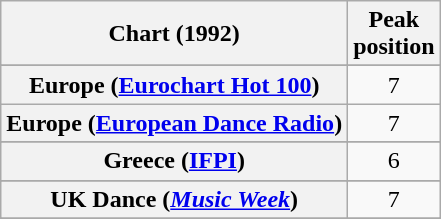<table class="wikitable sortable plainrowheaders" style="text-align:center">
<tr>
<th>Chart (1992)</th>
<th>Peak<br>position</th>
</tr>
<tr>
</tr>
<tr>
</tr>
<tr>
</tr>
<tr>
</tr>
<tr>
</tr>
<tr>
<th scope="row">Europe (<a href='#'>Eurochart Hot 100</a>)</th>
<td>7</td>
</tr>
<tr>
<th scope="row">Europe (<a href='#'>European Dance Radio</a>)</th>
<td>7</td>
</tr>
<tr>
</tr>
<tr>
</tr>
<tr>
<th scope="row">Greece (<a href='#'>IFPI</a>)</th>
<td>6</td>
</tr>
<tr>
</tr>
<tr>
</tr>
<tr>
</tr>
<tr>
</tr>
<tr>
</tr>
<tr>
</tr>
<tr>
</tr>
<tr>
<th scope="row">UK Dance (<em><a href='#'>Music Week</a></em>)</th>
<td>7</td>
</tr>
<tr>
</tr>
<tr>
</tr>
<tr>
</tr>
<tr>
</tr>
</table>
